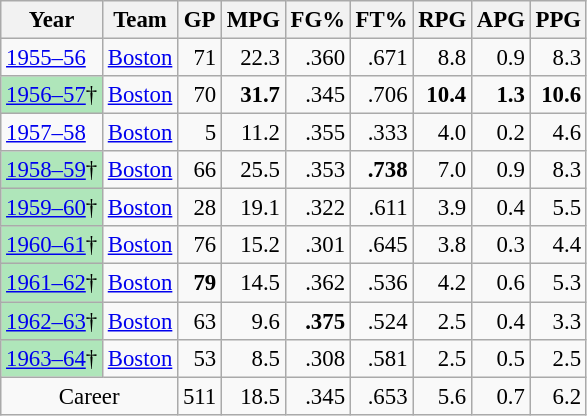<table class="wikitable sortable" style="font-size:95%; text-align:right;">
<tr>
<th>Year</th>
<th>Team</th>
<th>GP</th>
<th>MPG</th>
<th>FG%</th>
<th>FT%</th>
<th>RPG</th>
<th>APG</th>
<th>PPG</th>
</tr>
<tr>
<td style="text-align:left;"><a href='#'>1955–56</a></td>
<td style="text-align:left;"><a href='#'>Boston</a></td>
<td>71</td>
<td>22.3</td>
<td>.360</td>
<td>.671</td>
<td>8.8</td>
<td>0.9</td>
<td>8.3</td>
</tr>
<tr>
<td style="text-align:left;background:#afe6ba;"><a href='#'>1956–57</a>†</td>
<td style="text-align:left;"><a href='#'>Boston</a></td>
<td>70</td>
<td><strong>31.7</strong></td>
<td>.345</td>
<td>.706</td>
<td><strong>10.4</strong></td>
<td><strong>1.3</strong></td>
<td><strong>10.6</strong></td>
</tr>
<tr>
<td style="text-align:left;"><a href='#'>1957–58</a></td>
<td style="text-align:left;"><a href='#'>Boston</a></td>
<td>5</td>
<td>11.2</td>
<td>.355</td>
<td>.333</td>
<td>4.0</td>
<td>0.2</td>
<td>4.6</td>
</tr>
<tr>
<td style="text-align:left;background:#afe6ba;"><a href='#'>1958–59</a>†</td>
<td style="text-align:left;"><a href='#'>Boston</a></td>
<td>66</td>
<td>25.5</td>
<td>.353</td>
<td><strong>.738</strong></td>
<td>7.0</td>
<td>0.9</td>
<td>8.3</td>
</tr>
<tr>
<td style="text-align:left;background:#afe6ba;"><a href='#'>1959–60</a>†</td>
<td style="text-align:left;"><a href='#'>Boston</a></td>
<td>28</td>
<td>19.1</td>
<td>.322</td>
<td>.611</td>
<td>3.9</td>
<td>0.4</td>
<td>5.5</td>
</tr>
<tr>
<td style="text-align:left;background:#afe6ba;"><a href='#'>1960–61</a>†</td>
<td style="text-align:left;"><a href='#'>Boston</a></td>
<td>76</td>
<td>15.2</td>
<td>.301</td>
<td>.645</td>
<td>3.8</td>
<td>0.3</td>
<td>4.4</td>
</tr>
<tr>
<td style="text-align:left;background:#afe6ba;"><a href='#'>1961–62</a>†</td>
<td style="text-align:left;"><a href='#'>Boston</a></td>
<td><strong>79</strong></td>
<td>14.5</td>
<td>.362</td>
<td>.536</td>
<td>4.2</td>
<td>0.6</td>
<td>5.3</td>
</tr>
<tr>
<td style="text-align:left;background:#afe6ba;"><a href='#'>1962–63</a>†</td>
<td style="text-align:left;"><a href='#'>Boston</a></td>
<td>63</td>
<td>9.6</td>
<td><strong>.375</strong></td>
<td>.524</td>
<td>2.5</td>
<td>0.4</td>
<td>3.3</td>
</tr>
<tr>
<td style="text-align:left;background:#afe6ba;"><a href='#'>1963–64</a>†</td>
<td style="text-align:left;"><a href='#'>Boston</a></td>
<td>53</td>
<td>8.5</td>
<td>.308</td>
<td>.581</td>
<td>2.5</td>
<td>0.5</td>
<td>2.5</td>
</tr>
<tr class="sortbottom">
<td colspan="2" style="text-align:center;">Career</td>
<td>511</td>
<td>18.5</td>
<td>.345</td>
<td>.653</td>
<td>5.6</td>
<td>0.7</td>
<td>6.2</td>
</tr>
</table>
